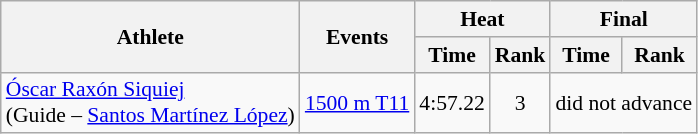<table class=wikitable style="font-size:90%">
<tr>
<th rowspan="2">Athlete</th>
<th rowspan="2">Events</th>
<th colspan="2">Heat</th>
<th colspan="2">Final</th>
</tr>
<tr>
<th scope="col">Time</th>
<th scope="col">Rank</th>
<th scope="col">Time</th>
<th scope="col">Rank</th>
</tr>
<tr align=center>
<td align=left><a href='#'>Óscar Raxón Siquiej</a><br>(Guide – <a href='#'>Santos Martínez López</a>)</td>
<td align=left><a href='#'>1500 m T11</a></td>
<td>4:57.22</td>
<td>3</td>
<td colspan=2>did not advance</td>
</tr>
</table>
